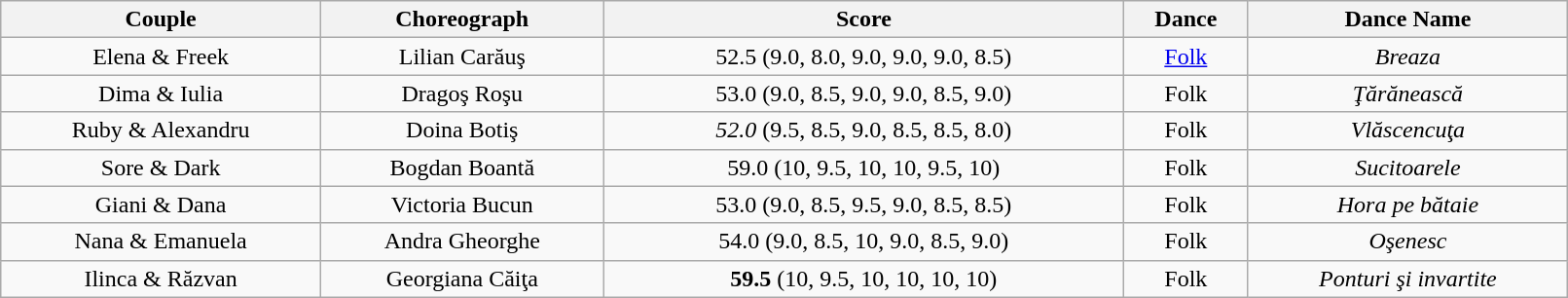<table class="wikitable" style="text-align: center; width:85%;">
<tr>
<th>Couple</th>
<th>Choreograph</th>
<th>Score</th>
<th>Dance</th>
<th>Dance Name</th>
</tr>
<tr>
<td>Elena & Freek</td>
<td>Lilian Carăuş</td>
<td>52.5 (9.0, 8.0, 9.0, 9.0, 9.0, 8.5)</td>
<td><a href='#'>Folk</a></td>
<td><em>Breaza</em></td>
</tr>
<tr>
<td>Dima & Iulia</td>
<td>Dragoş Roşu</td>
<td>53.0 (9.0, 8.5, 9.0, 9.0, 8.5, 9.0)</td>
<td>Folk</td>
<td><em>Ţărănească</em></td>
</tr>
<tr>
<td>Ruby & Alexandru</td>
<td>Doina Botiş</td>
<td><span><em>52.0</em> (9.5, 8.5, 9.0, 8.5, 8.5, 8.0)</span></td>
<td>Folk</td>
<td><em>Vlăscencuţa</em></td>
</tr>
<tr>
<td>Sore & Dark</td>
<td>Bogdan Boantă</td>
<td>59.0 (10, 9.5, 10, 10, 9.5, 10)</td>
<td>Folk</td>
<td><em>Sucitoarele</em></td>
</tr>
<tr>
<td>Giani & Dana</td>
<td>Victoria Bucun</td>
<td>53.0 (9.0, 8.5, 9.5, 9.0, 8.5, 8.5)</td>
<td>Folk</td>
<td><em>Hora pe bătaie</em></td>
</tr>
<tr>
<td>Nana & Emanuela</td>
<td>Andra Gheorghe</td>
<td>54.0 (9.0, 8.5, 10, 9.0, 8.5, 9.0)</td>
<td>Folk</td>
<td><em>Oşenesc</em></td>
</tr>
<tr>
<td>Ilinca & Răzvan</td>
<td>Georgiana Căiţa</td>
<td><span><strong>59.5</strong> (10, 9.5, 10, 10, 10, 10)</span></td>
<td>Folk</td>
<td><em>Ponturi şi invartite</em></td>
</tr>
</table>
